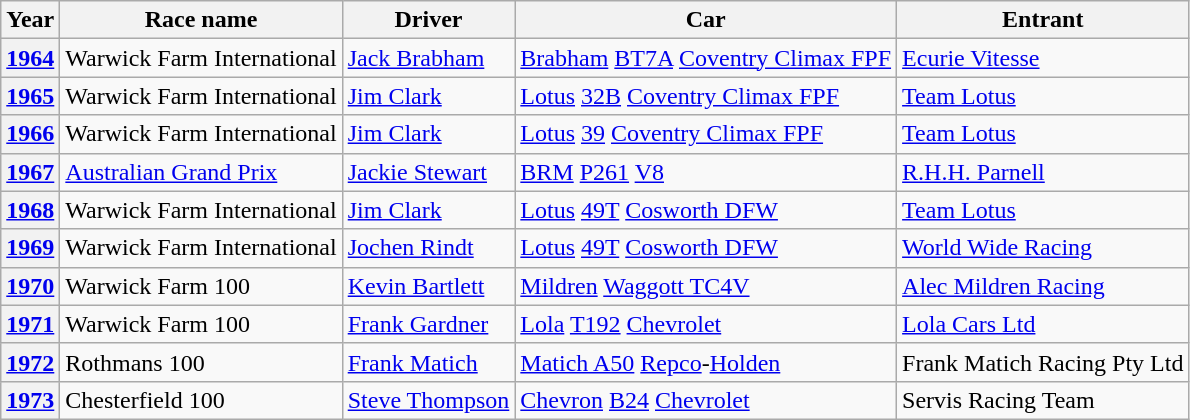<table class="wikitable">
<tr style="font-weight:bold">
<th>Year</th>
<th>Race name</th>
<th>Driver</th>
<th>Car</th>
<th>Entrant</th>
</tr>
<tr>
<th><a href='#'>1964</a></th>
<td>Warwick Farm International</td>
<td> <a href='#'>Jack Brabham</a></td>
<td><a href='#'>Brabham</a> <a href='#'>BT7A</a> <a href='#'>Coventry Climax FPF</a></td>
<td><a href='#'>Ecurie Vitesse</a></td>
</tr>
<tr>
<th><a href='#'>1965</a></th>
<td>Warwick Farm International</td>
<td> <a href='#'>Jim Clark</a></td>
<td><a href='#'>Lotus</a> <a href='#'>32B</a> <a href='#'>Coventry Climax FPF</a></td>
<td><a href='#'>Team Lotus</a></td>
</tr>
<tr>
<th><a href='#'>1966</a></th>
<td>Warwick Farm International</td>
<td> <a href='#'>Jim Clark</a></td>
<td><a href='#'>Lotus</a> <a href='#'>39</a> <a href='#'>Coventry Climax FPF</a></td>
<td><a href='#'>Team Lotus</a></td>
</tr>
<tr>
<th><a href='#'>1967</a></th>
<td><a href='#'>Australian Grand Prix</a></td>
<td> <a href='#'>Jackie Stewart</a></td>
<td><a href='#'>BRM</a> <a href='#'>P261</a> <a href='#'>V8</a></td>
<td><a href='#'>R.H.H. Parnell</a></td>
</tr>
<tr>
<th><a href='#'>1968</a></th>
<td>Warwick Farm International</td>
<td> <a href='#'>Jim Clark</a></td>
<td><a href='#'>Lotus</a> <a href='#'>49T</a> <a href='#'>Cosworth DFW</a></td>
<td><a href='#'>Team Lotus</a></td>
</tr>
<tr>
<th><a href='#'>1969</a></th>
<td>Warwick Farm International</td>
<td> <a href='#'>Jochen Rindt</a></td>
<td><a href='#'>Lotus</a> <a href='#'>49T</a> <a href='#'>Cosworth DFW</a></td>
<td><a href='#'>World Wide Racing</a></td>
</tr>
<tr>
<th><a href='#'>1970</a></th>
<td>Warwick Farm 100</td>
<td> <a href='#'>Kevin Bartlett</a></td>
<td><a href='#'>Mildren</a> <a href='#'>Waggott TC4V</a></td>
<td><a href='#'>Alec Mildren Racing</a></td>
</tr>
<tr>
<th><a href='#'>1971</a></th>
<td>Warwick Farm 100</td>
<td> <a href='#'>Frank Gardner</a></td>
<td><a href='#'>Lola</a> <a href='#'>T192</a> <a href='#'>Chevrolet</a></td>
<td><a href='#'>Lola Cars Ltd</a></td>
</tr>
<tr>
<th><a href='#'>1972</a></th>
<td>Rothmans 100</td>
<td> <a href='#'>Frank Matich</a></td>
<td><a href='#'>Matich A50</a> <a href='#'>Repco</a>-<a href='#'>Holden</a></td>
<td>Frank Matich Racing Pty Ltd</td>
</tr>
<tr>
<th><a href='#'>1973</a></th>
<td>Chesterfield 100</td>
<td> <a href='#'>Steve Thompson</a></td>
<td><a href='#'>Chevron</a> <a href='#'>B24</a> <a href='#'>Chevrolet</a></td>
<td>Servis Racing Team</td>
</tr>
</table>
